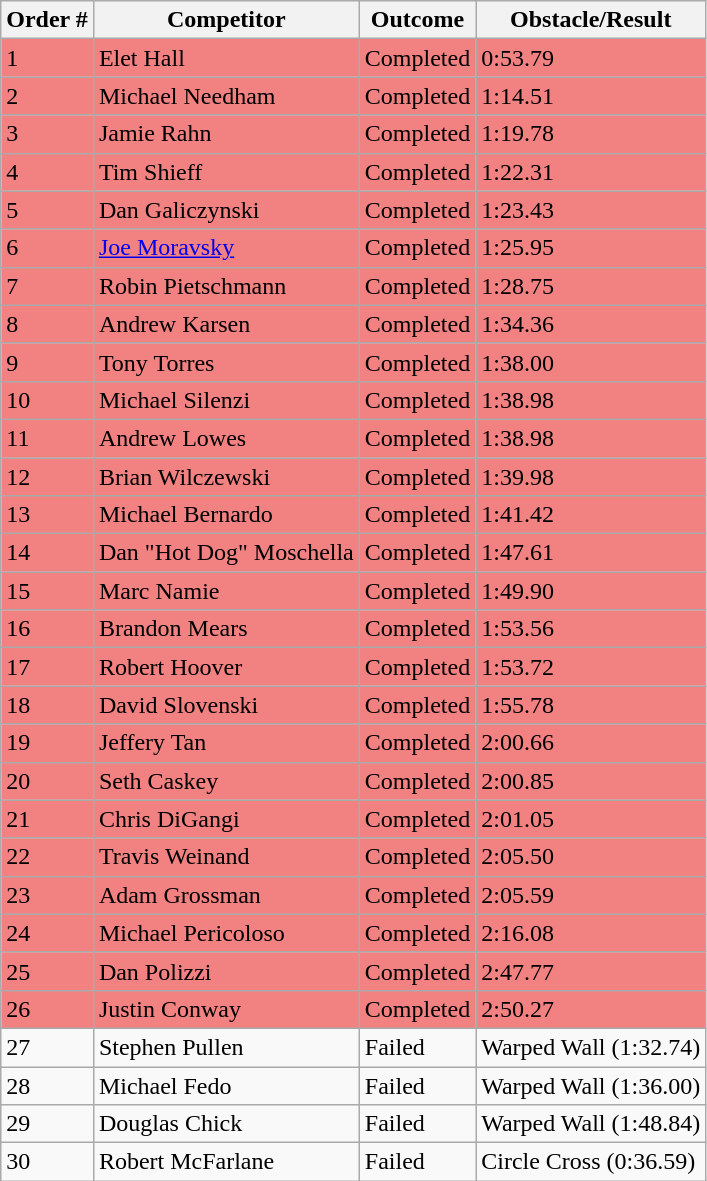<table class="wikitable sortable">
<tr>
<th>Order #</th>
<th>Competitor</th>
<th>Outcome</th>
<th>Obstacle/Result</th>
</tr>
<tr style="background-color:#f28282">
<td>1</td>
<td>Elet Hall</td>
<td>Completed</td>
<td>0:53.79</td>
</tr>
<tr style="background-color:#f28282">
<td>2</td>
<td>Michael Needham</td>
<td>Completed</td>
<td>1:14.51</td>
</tr>
<tr style="background-color:#f28282">
<td>3</td>
<td>Jamie Rahn</td>
<td>Completed</td>
<td>1:19.78</td>
</tr>
<tr style="background-color:#f28282">
<td>4</td>
<td>Tim Shieff</td>
<td>Completed</td>
<td>1:22.31</td>
</tr>
<tr style="background-color:#f28282">
<td>5</td>
<td>Dan Galiczynski</td>
<td>Completed</td>
<td>1:23.43</td>
</tr>
<tr style="background-color:#f28282">
<td>6</td>
<td><a href='#'>Joe Moravsky</a></td>
<td>Completed</td>
<td>1:25.95</td>
</tr>
<tr style="background-color:#f28282">
<td>7</td>
<td>Robin Pietschmann</td>
<td>Completed</td>
<td>1:28.75</td>
</tr>
<tr style="background-color:#f28282">
<td>8</td>
<td>Andrew Karsen</td>
<td>Completed</td>
<td>1:34.36</td>
</tr>
<tr style="background-color:#f28282">
<td>9</td>
<td>Tony Torres</td>
<td>Completed</td>
<td>1:38.00</td>
</tr>
<tr style="background-color:#f28282">
<td>10</td>
<td>Michael Silenzi</td>
<td>Completed</td>
<td>1:38.98</td>
</tr>
<tr style="background-color:#f28282">
<td>11</td>
<td>Andrew Lowes</td>
<td>Completed</td>
<td>1:38.98</td>
</tr>
<tr style="background-color:#f28282">
<td>12</td>
<td>Brian Wilczewski</td>
<td>Completed</td>
<td>1:39.98</td>
</tr>
<tr style="background-color:#f28282">
<td>13</td>
<td>Michael Bernardo</td>
<td>Completed</td>
<td>1:41.42</td>
</tr>
<tr style="background-color:#f28282">
<td>14</td>
<td>Dan "Hot Dog" Moschella</td>
<td>Completed</td>
<td>1:47.61</td>
</tr>
<tr style="background-color:#f28282">
<td>15</td>
<td>Marc Namie</td>
<td>Completed</td>
<td>1:49.90</td>
</tr>
<tr style="background-color:#f28282">
<td>16</td>
<td>Brandon Mears</td>
<td>Completed</td>
<td>1:53.56</td>
</tr>
<tr style="background-color:#f28282">
<td>17</td>
<td>Robert Hoover</td>
<td>Completed</td>
<td>1:53.72</td>
</tr>
<tr style="background-color:#f28282">
<td>18</td>
<td>David Slovenski</td>
<td>Completed</td>
<td>1:55.78</td>
</tr>
<tr style="background-color:#f28282">
<td>19</td>
<td>Jeffery Tan</td>
<td>Completed</td>
<td>2:00.66</td>
</tr>
<tr style="background-color:#f28282">
<td>20</td>
<td>Seth Caskey</td>
<td>Completed</td>
<td>2:00.85</td>
</tr>
<tr style="background-color:#f28282">
<td>21</td>
<td>Chris DiGangi</td>
<td>Completed</td>
<td>2:01.05</td>
</tr>
<tr style="background-color:#f28282">
<td>22</td>
<td>Travis Weinand</td>
<td>Completed</td>
<td>2:05.50</td>
</tr>
<tr style="background-color:#f28282">
<td>23</td>
<td>Adam Grossman</td>
<td>Completed</td>
<td>2:05.59</td>
</tr>
<tr style="background-color:#f28282">
<td>24</td>
<td>Michael Pericoloso</td>
<td>Completed</td>
<td>2:16.08</td>
</tr>
<tr style="background-color:#f28282">
<td>25</td>
<td>Dan Polizzi</td>
<td>Completed</td>
<td>2:47.77</td>
</tr>
<tr style="background-color:#f28282">
<td>26</td>
<td>Justin Conway</td>
<td>Completed</td>
<td>2:50.27</td>
</tr>
<tr>
<td>27</td>
<td>Stephen Pullen</td>
<td>Failed</td>
<td>Warped Wall (1:32.74)</td>
</tr>
<tr>
<td>28</td>
<td>Michael Fedo</td>
<td>Failed</td>
<td>Warped Wall (1:36.00)</td>
</tr>
<tr>
<td>29</td>
<td>Douglas Chick</td>
<td>Failed</td>
<td>Warped Wall (1:48.84)</td>
</tr>
<tr>
<td>30</td>
<td>Robert McFarlane</td>
<td>Failed</td>
<td>Circle Cross (0:36.59)</td>
</tr>
</table>
